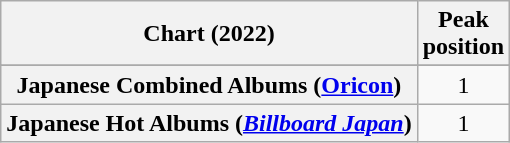<table class="wikitable sortable plainrowheaders" style="text-align:center;">
<tr>
<th scope="col">Chart (2022)</th>
<th scope="col">Peak<br>position</th>
</tr>
<tr>
</tr>
<tr>
<th scope="row">Japanese Combined Albums (<a href='#'>Oricon</a>)</th>
<td>1</td>
</tr>
<tr>
<th scope="row">Japanese Hot Albums (<em><a href='#'>Billboard Japan</a></em>)</th>
<td>1</td>
</tr>
</table>
